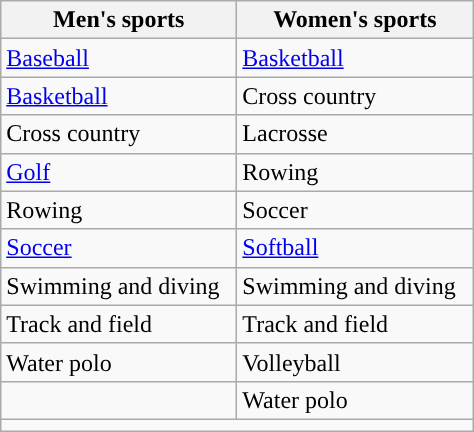<table class="wikitable" style= " ">
<tr>
<th width=150px>Men's sports</th>
<th width=150px>Women's sports</th>
</tr>
<tr>
<td><a href='#'>Baseball</a></td>
<td><a href='#'>Basketball</a></td>
</tr>
<tr>
<td><a href='#'>Basketball</a></td>
<td>Cross country</td>
</tr>
<tr>
<td>Cross country</td>
<td>Lacrosse</td>
</tr>
<tr>
<td><a href='#'>Golf</a></td>
<td>Rowing</td>
</tr>
<tr>
<td>Rowing</td>
<td>Soccer</td>
</tr>
<tr>
<td><a href='#'>Soccer</a></td>
<td><a href='#'>Softball</a></td>
</tr>
<tr>
<td>Swimming and diving</td>
<td>Swimming and diving</td>
</tr>
<tr>
<td>Track and field</td>
<td>Track and field</td>
</tr>
<tr>
<td>Water polo</td>
<td>Volleyball</td>
</tr>
<tr>
<td></td>
<td>Water polo</td>
</tr>
<tr>
<td colspan="2"></td>
</tr>
</table>
